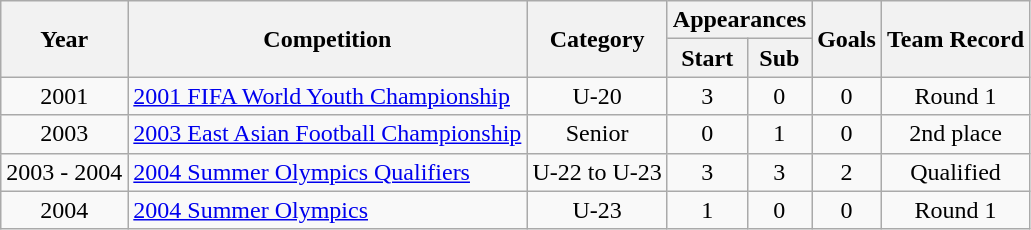<table class="wikitable" style="text-align: center;">
<tr>
<th rowspan="2">Year</th>
<th rowspan="2">Competition</th>
<th rowspan="2">Category</th>
<th colspan="2">Appearances</th>
<th rowspan="2">Goals</th>
<th rowspan="2">Team Record</th>
</tr>
<tr>
<th>Start</th>
<th>Sub</th>
</tr>
<tr>
<td>2001</td>
<td align="left"><a href='#'>2001 FIFA World Youth Championship</a></td>
<td>U-20</td>
<td>3</td>
<td>0</td>
<td>0</td>
<td>Round 1</td>
</tr>
<tr>
<td>2003</td>
<td align="left"><a href='#'>2003 East Asian Football Championship</a></td>
<td>Senior</td>
<td>0</td>
<td>1</td>
<td>0</td>
<td>2nd place</td>
</tr>
<tr>
<td>2003 - 2004</td>
<td align="left"><a href='#'>2004 Summer Olympics Qualifiers</a></td>
<td>U-22 to U-23</td>
<td>3</td>
<td>3</td>
<td>2</td>
<td>Qualified</td>
</tr>
<tr>
<td>2004</td>
<td align="left"><a href='#'>2004 Summer Olympics</a></td>
<td>U-23</td>
<td>1</td>
<td>0</td>
<td>0</td>
<td>Round 1</td>
</tr>
</table>
